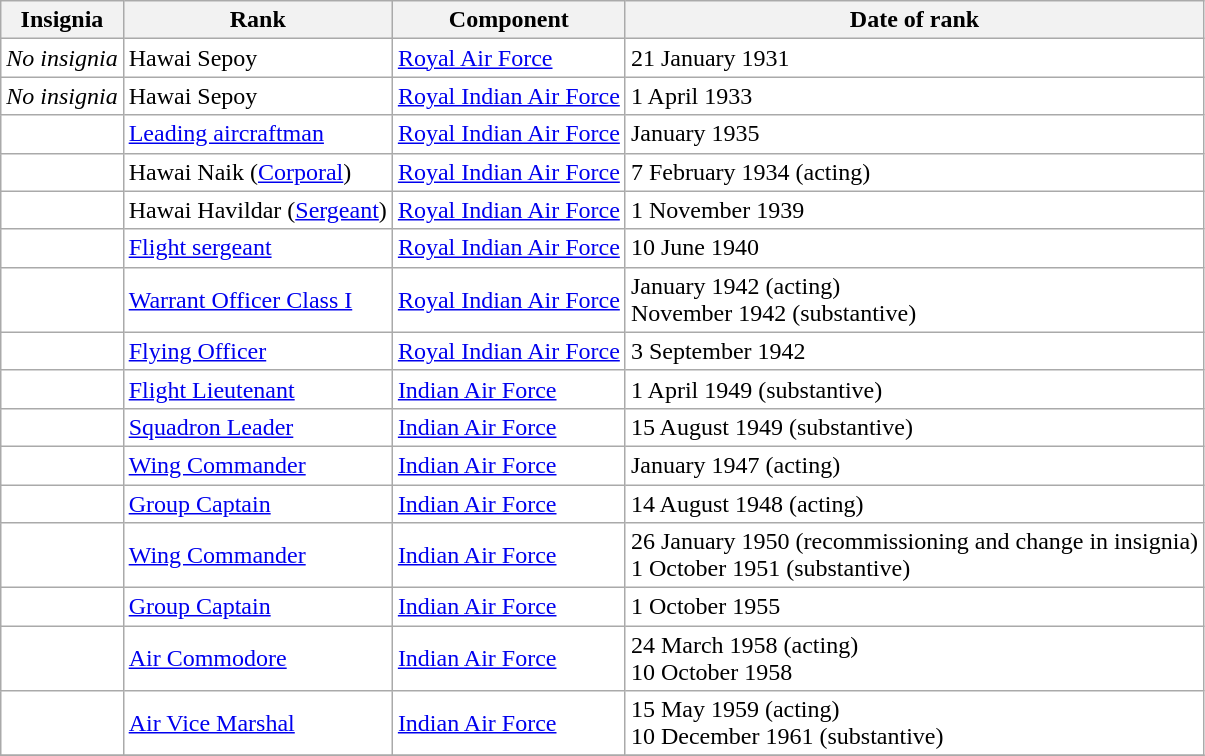<table class="wikitable" style="background:white">
<tr>
<th>Insignia</th>
<th>Rank</th>
<th>Component</th>
<th>Date of rank</th>
</tr>
<tr>
<td align="center"><em>No insignia</em></td>
<td>Hawai Sepoy</td>
<td><a href='#'>Royal Air Force</a></td>
<td>21 January 1931</td>
</tr>
<tr>
<td align="center"><em>No insignia</em></td>
<td>Hawai Sepoy</td>
<td><a href='#'>Royal Indian Air Force</a></td>
<td>1 April 1933</td>
</tr>
<tr>
<td align="center"></td>
<td><a href='#'>Leading aircraftman</a></td>
<td><a href='#'>Royal Indian Air Force</a></td>
<td>January 1935</td>
</tr>
<tr>
<td align="center"></td>
<td>Hawai Naik (<a href='#'>Corporal</a>)</td>
<td><a href='#'>Royal Indian Air Force</a></td>
<td>7 February 1934 (acting)</td>
</tr>
<tr>
<td align="center"></td>
<td>Hawai Havildar (<a href='#'>Sergeant</a>)</td>
<td><a href='#'>Royal Indian Air Force</a></td>
<td>1 November 1939</td>
</tr>
<tr>
<td align="center"></td>
<td><a href='#'>Flight sergeant</a></td>
<td><a href='#'>Royal Indian Air Force</a></td>
<td>10 June 1940</td>
</tr>
<tr>
<td align="center"></td>
<td><a href='#'>Warrant Officer Class I</a></td>
<td><a href='#'>Royal Indian Air Force</a></td>
<td>January 1942 (acting)<br>November 1942 (substantive)</td>
</tr>
<tr>
<td align="center"></td>
<td><a href='#'>Flying Officer</a></td>
<td><a href='#'>Royal Indian Air Force</a></td>
<td>3 September 1942</td>
</tr>
<tr>
<td align="center"></td>
<td><a href='#'>Flight Lieutenant</a></td>
<td><a href='#'>Indian Air Force</a></td>
<td>1 April 1949 (substantive)</td>
</tr>
<tr>
<td align="center"></td>
<td><a href='#'>Squadron Leader</a></td>
<td><a href='#'>Indian Air Force</a></td>
<td>15 August 1949 (substantive)</td>
</tr>
<tr>
<td align="center"></td>
<td><a href='#'>Wing Commander</a></td>
<td><a href='#'>Indian Air Force</a></td>
<td>January 1947 (acting)</td>
</tr>
<tr>
<td align="center"></td>
<td><a href='#'>Group Captain</a></td>
<td><a href='#'>Indian Air Force</a></td>
<td>14 August 1948 (acting)</td>
</tr>
<tr>
<td align="center"></td>
<td><a href='#'>Wing Commander</a></td>
<td><a href='#'>Indian Air Force</a></td>
<td>26 January 1950 (recommissioning and change in insignia)<br>1 October 1951 (substantive)</td>
</tr>
<tr>
<td align="center"></td>
<td><a href='#'>Group Captain</a></td>
<td><a href='#'>Indian Air Force</a></td>
<td>1 October 1955</td>
</tr>
<tr>
<td align="center"></td>
<td><a href='#'>Air Commodore</a></td>
<td><a href='#'>Indian Air Force</a></td>
<td>24 March 1958 (acting)<br>10 October 1958</td>
</tr>
<tr>
<td align="center"></td>
<td><a href='#'>Air Vice Marshal</a></td>
<td><a href='#'>Indian Air Force</a></td>
<td>15 May 1959 (acting)<br>10 December 1961 (substantive)</td>
</tr>
<tr>
</tr>
</table>
